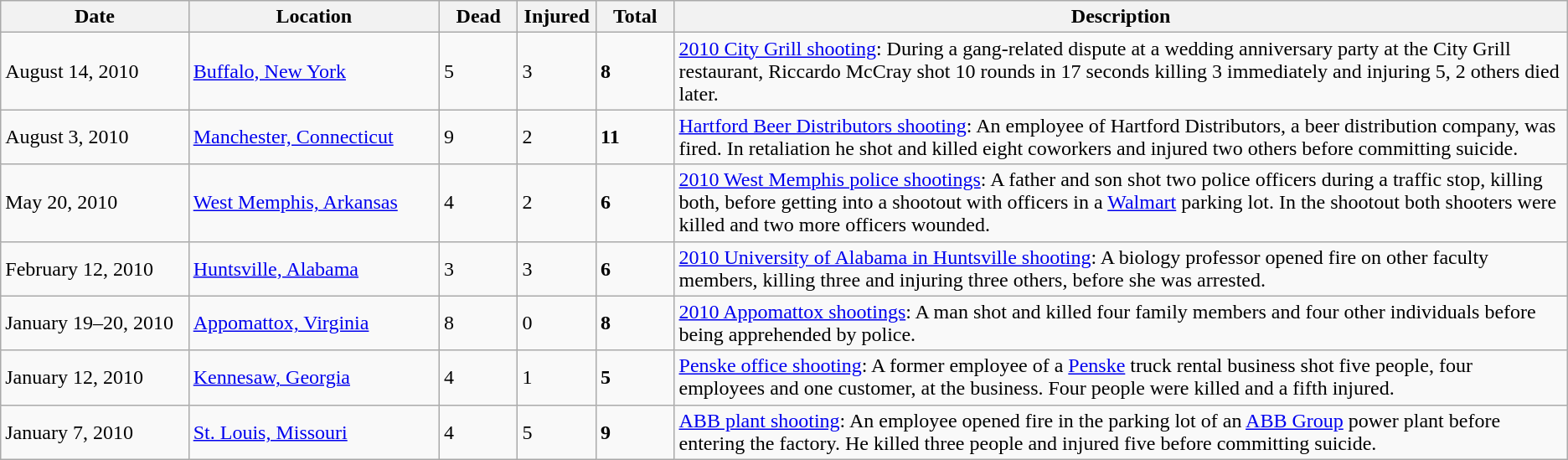<table class="wikitable sortable">
<tr>
<th width=12%>Date</th>
<th width=16%>Location</th>
<th width=5%>Dead</th>
<th width=5%>Injured</th>
<th width=5%>Total</th>
<th width=60%>Description</th>
</tr>
<tr>
<td>August 14, 2010</td>
<td><a href='#'>Buffalo, New York</a></td>
<td>5</td>
<td>3</td>
<td><strong>8</strong></td>
<td><a href='#'>2010 City Grill shooting</a>: During a gang-related dispute at a wedding anniversary party at the City Grill restaurant, Riccardo McCray shot 10 rounds in 17 seconds killing 3 immediately and injuring 5, 2 others died later.</td>
</tr>
<tr>
<td>August 3, 2010</td>
<td><a href='#'>Manchester, Connecticut</a></td>
<td>9</td>
<td>2</td>
<td><strong>11</strong></td>
<td><a href='#'>Hartford Beer Distributors shooting</a>: An employee of Hartford Distributors, a beer distribution company, was fired. In retaliation he shot and killed eight coworkers and injured two others before committing suicide.</td>
</tr>
<tr>
<td>May 20, 2010</td>
<td><a href='#'>West Memphis, Arkansas</a></td>
<td>4</td>
<td>2</td>
<td><strong>6</strong></td>
<td><a href='#'>2010 West Memphis police shootings</a>: A father and son shot two police officers during a traffic stop, killing both, before getting into a shootout with officers in a <a href='#'>Walmart</a> parking lot. In the shootout both shooters were killed and two more officers wounded.</td>
</tr>
<tr>
<td>February 12, 2010</td>
<td><a href='#'>Huntsville, Alabama</a></td>
<td>3</td>
<td>3</td>
<td><strong>6</strong></td>
<td><a href='#'>2010 University of Alabama in Huntsville shooting</a>: A biology professor opened fire on other faculty members, killing three and injuring three others, before she was arrested.</td>
</tr>
<tr>
<td>January 19–20, 2010</td>
<td><a href='#'>Appomattox, Virginia</a></td>
<td>8</td>
<td>0</td>
<td><strong>8</strong></td>
<td><a href='#'>2010 Appomattox shootings</a>: A man shot and killed four family members and four other individuals before being apprehended by police.</td>
</tr>
<tr>
<td>January 12, 2010</td>
<td><a href='#'>Kennesaw, Georgia</a></td>
<td>4</td>
<td>1</td>
<td><strong>5</strong></td>
<td><a href='#'>Penske office shooting</a>: A former employee of a <a href='#'>Penske</a> truck rental business shot five people, four employees and one customer, at the business. Four people were killed and a fifth injured.</td>
</tr>
<tr>
<td>January 7, 2010</td>
<td><a href='#'>St. Louis, Missouri</a></td>
<td>4</td>
<td>5</td>
<td><strong>9</strong></td>
<td><a href='#'>ABB plant shooting</a>: An employee opened fire in the parking lot of an <a href='#'>ABB Group</a> power plant before entering the factory. He killed three people and injured five before committing suicide.</td>
</tr>
</table>
